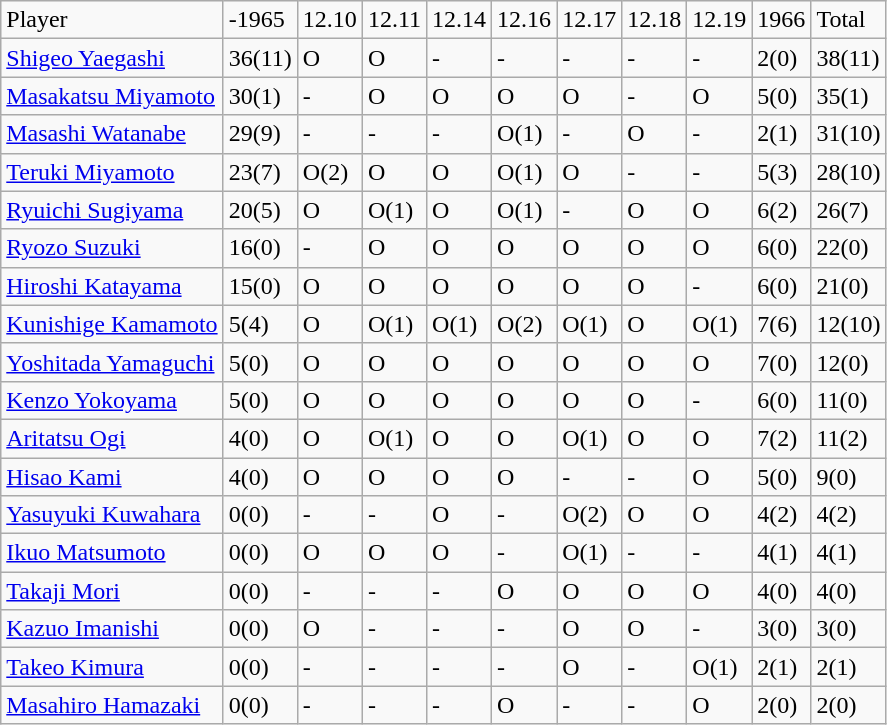<table class="wikitable" style="text-align:left;">
<tr>
<td>Player</td>
<td>-1965</td>
<td>12.10</td>
<td>12.11</td>
<td>12.14</td>
<td>12.16</td>
<td>12.17</td>
<td>12.18</td>
<td>12.19</td>
<td>1966</td>
<td>Total</td>
</tr>
<tr>
<td><a href='#'>Shigeo Yaegashi</a></td>
<td>36(11)</td>
<td>O</td>
<td>O</td>
<td>-</td>
<td>-</td>
<td>-</td>
<td>-</td>
<td>-</td>
<td>2(0)</td>
<td>38(11)</td>
</tr>
<tr>
<td><a href='#'>Masakatsu Miyamoto</a></td>
<td>30(1)</td>
<td>-</td>
<td>O</td>
<td>O</td>
<td>O</td>
<td>O</td>
<td>-</td>
<td>O</td>
<td>5(0)</td>
<td>35(1)</td>
</tr>
<tr>
<td><a href='#'>Masashi Watanabe</a></td>
<td>29(9)</td>
<td>-</td>
<td>-</td>
<td>-</td>
<td>O(1)</td>
<td>-</td>
<td>O</td>
<td>-</td>
<td>2(1)</td>
<td>31(10)</td>
</tr>
<tr>
<td><a href='#'>Teruki Miyamoto</a></td>
<td>23(7)</td>
<td>O(2)</td>
<td>O</td>
<td>O</td>
<td>O(1)</td>
<td>O</td>
<td>-</td>
<td>-</td>
<td>5(3)</td>
<td>28(10)</td>
</tr>
<tr>
<td><a href='#'>Ryuichi Sugiyama</a></td>
<td>20(5)</td>
<td>O</td>
<td>O(1)</td>
<td>O</td>
<td>O(1)</td>
<td>-</td>
<td>O</td>
<td>O</td>
<td>6(2)</td>
<td>26(7)</td>
</tr>
<tr>
<td><a href='#'>Ryozo Suzuki</a></td>
<td>16(0)</td>
<td>-</td>
<td>O</td>
<td>O</td>
<td>O</td>
<td>O</td>
<td>O</td>
<td>O</td>
<td>6(0)</td>
<td>22(0)</td>
</tr>
<tr>
<td><a href='#'>Hiroshi Katayama</a></td>
<td>15(0)</td>
<td>O</td>
<td>O</td>
<td>O</td>
<td>O</td>
<td>O</td>
<td>O</td>
<td>-</td>
<td>6(0)</td>
<td>21(0)</td>
</tr>
<tr>
<td><a href='#'>Kunishige Kamamoto</a></td>
<td>5(4)</td>
<td>O</td>
<td>O(1)</td>
<td>O(1)</td>
<td>O(2)</td>
<td>O(1)</td>
<td>O</td>
<td>O(1)</td>
<td>7(6)</td>
<td>12(10)</td>
</tr>
<tr>
<td><a href='#'>Yoshitada Yamaguchi</a></td>
<td>5(0)</td>
<td>O</td>
<td>O</td>
<td>O</td>
<td>O</td>
<td>O</td>
<td>O</td>
<td>O</td>
<td>7(0)</td>
<td>12(0)</td>
</tr>
<tr>
<td><a href='#'>Kenzo Yokoyama</a></td>
<td>5(0)</td>
<td>O</td>
<td>O</td>
<td>O</td>
<td>O</td>
<td>O</td>
<td>O</td>
<td>-</td>
<td>6(0)</td>
<td>11(0)</td>
</tr>
<tr>
<td><a href='#'>Aritatsu Ogi</a></td>
<td>4(0)</td>
<td>O</td>
<td>O(1)</td>
<td>O</td>
<td>O</td>
<td>O(1)</td>
<td>O</td>
<td>O</td>
<td>7(2)</td>
<td>11(2)</td>
</tr>
<tr>
<td><a href='#'>Hisao Kami</a></td>
<td>4(0)</td>
<td>O</td>
<td>O</td>
<td>O</td>
<td>O</td>
<td>-</td>
<td>-</td>
<td>O</td>
<td>5(0)</td>
<td>9(0)</td>
</tr>
<tr>
<td><a href='#'>Yasuyuki Kuwahara</a></td>
<td>0(0)</td>
<td>-</td>
<td>-</td>
<td>O</td>
<td>-</td>
<td>O(2)</td>
<td>O</td>
<td>O</td>
<td>4(2)</td>
<td>4(2)</td>
</tr>
<tr>
<td><a href='#'>Ikuo Matsumoto</a></td>
<td>0(0)</td>
<td>O</td>
<td>O</td>
<td>O</td>
<td>-</td>
<td>O(1)</td>
<td>-</td>
<td>-</td>
<td>4(1)</td>
<td>4(1)</td>
</tr>
<tr>
<td><a href='#'>Takaji Mori</a></td>
<td>0(0)</td>
<td>-</td>
<td>-</td>
<td>-</td>
<td>O</td>
<td>O</td>
<td>O</td>
<td>O</td>
<td>4(0)</td>
<td>4(0)</td>
</tr>
<tr>
<td><a href='#'>Kazuo Imanishi</a></td>
<td>0(0)</td>
<td>O</td>
<td>-</td>
<td>-</td>
<td>-</td>
<td>O</td>
<td>O</td>
<td>-</td>
<td>3(0)</td>
<td>3(0)</td>
</tr>
<tr>
<td><a href='#'>Takeo Kimura</a></td>
<td>0(0)</td>
<td>-</td>
<td>-</td>
<td>-</td>
<td>-</td>
<td>O</td>
<td>-</td>
<td>O(1)</td>
<td>2(1)</td>
<td>2(1)</td>
</tr>
<tr>
<td><a href='#'>Masahiro Hamazaki</a></td>
<td>0(0)</td>
<td>-</td>
<td>-</td>
<td>-</td>
<td>O</td>
<td>-</td>
<td>-</td>
<td>O</td>
<td>2(0)</td>
<td>2(0)</td>
</tr>
</table>
